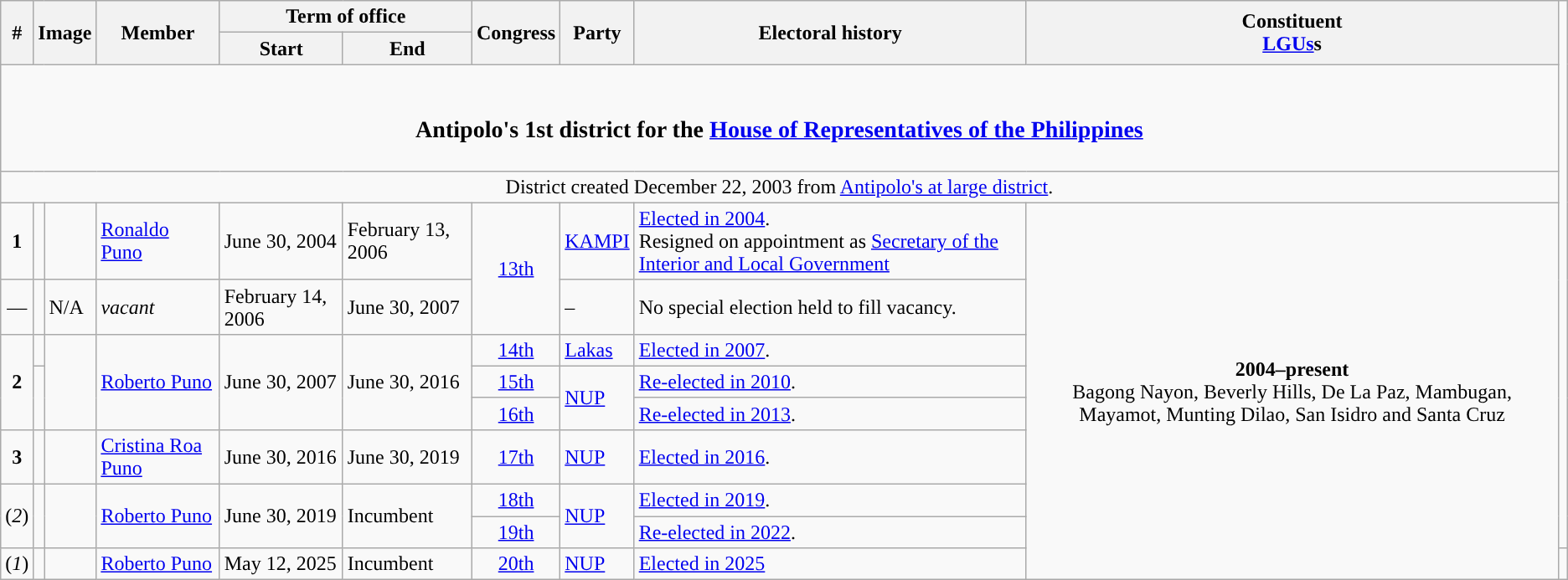<table class=wikitable>
<tr>
<th rowspan="2">#</th>
<th rowspan="2" colspan=2>Image</th>
<th rowspan="2">Member</th>
<th colspan=2>Term of office</th>
<th rowspan="2">Congress</th>
<th rowspan="2">Party</th>
<th rowspan="2">Electoral history</th>
<th rowspan="2">Constituent<br><a href='#'>LGUs</a>s</th>
</tr>
<tr>
<th>Start</th>
<th>End</th>
</tr>
<tr>
<td colspan="10" style="text-align:center;"><br><h3>Antipolo's 1st district for the <a href='#'>House of Representatives of the Philippines</a></h3></td>
</tr>
<tr>
<td colspan="10" style="text-align:center;">District created December 22, 2003 from <a href='#'>Antipolo's at large district</a>.</td>
</tr>
<tr>
<td style="text-align:center;"><strong>1</strong></td>
<td style="color:inherit;background:"></td>
<td></td>
<td><a href='#'>Ronaldo Puno</a></td>
<td>June 30, 2004</td>
<td>February 13, 2006</td>
<td rowspan="2" style="text-align:center;"><a href='#'>13th</a></td>
<td><a href='#'>KAMPI</a></td>
<td><a href='#'>Elected in 2004</a>.<br>Resigned on appointment as <a href='#'>Secretary of the Interior and Local Government</a></td>
<td rowspan="9" style="text-align:center;"><strong>2004–present</strong><br>Bagong Nayon, Beverly Hills, De La Paz, Mambugan, Mayamot, Munting Dilao, San Isidro and Santa Cruz</td>
</tr>
<tr>
<td style="text-align:center;">—</td>
<td></td>
<td>N/A</td>
<td><em>vacant</em></td>
<td>February 14, 2006</td>
<td>June 30, 2007</td>
<td>–</td>
<td>No special election held to fill vacancy.</td>
</tr>
<tr>
<td rowspan="3" style="text-align:center;"><strong>2</strong></td>
<td style="color:inherit;background:"></td>
<td rowspan="3"></td>
<td rowspan="3"><a href='#'>Roberto Puno</a></td>
<td rowspan="3">June 30, 2007</td>
<td rowspan="3">June 30, 2016</td>
<td style="text-align:center;"><a href='#'>14th</a></td>
<td><a href='#'>Lakas</a></td>
<td><a href='#'>Elected in 2007</a>.</td>
</tr>
<tr>
<td rowspan="2" style="color:inherit;background:"></td>
<td style="text-align:center;"><a href='#'>15th</a></td>
<td rowspan="2"><a href='#'>NUP</a></td>
<td><a href='#'>Re-elected in 2010</a>.</td>
</tr>
<tr>
<td style="text-align:center;"><a href='#'>16th</a></td>
<td><a href='#'>Re-elected in 2013</a>.</td>
</tr>
<tr>
<td style="text-align:center;"><strong>3</strong></td>
<td style="color:inherit;background:"></td>
<td></td>
<td><a href='#'>Cristina Roa Puno</a></td>
<td>June 30, 2016</td>
<td>June 30, 2019</td>
<td style="text-align:center;"><a href='#'>17th</a></td>
<td><a href='#'>NUP</a></td>
<td><a href='#'>Elected in 2016</a>.</td>
</tr>
<tr>
<td rowspan="2" style="text-align:center;">(<em>2</em>)</td>
<td rowspan="2" style="color:inherit;background:"></td>
<td rowspan="2"></td>
<td rowspan="2"><a href='#'>Roberto Puno</a></td>
<td rowspan="2">June 30, 2019</td>
<td rowspan="2">Incumbent</td>
<td style="text-align:center;"><a href='#'>18th</a></td>
<td rowspan="2"><a href='#'>NUP</a></td>
<td><a href='#'>Elected in 2019</a>.</td>
</tr>
<tr>
<td style="text-align:center;"><a href='#'>19th</a></td>
<td><a href='#'>Re-elected in 2022</a>.</td>
</tr>
<tr>
<td style="text-align: center;">(<em>1</em>)</td>
<td style="color:inherit;background:"></td>
<td></td>
<td><a href='#'>Roberto Puno</a></td>
<td>May 12, 2025</td>
<td>Incumbent</td>
<td style="text-align: center;"><a href='#'>20th</a></td>
<td><a href='#'>NUP</a></td>
<td><a href='#'>Elected in 2025</a></td>
<td style="text-align: center;"></td>
</tr>
</table>
